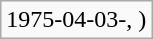<table class="wikitable">
<tr>
<td Person(John Doe, Smallville, {{nowrap>1975-04-03-, )</td>
</tr>
</table>
